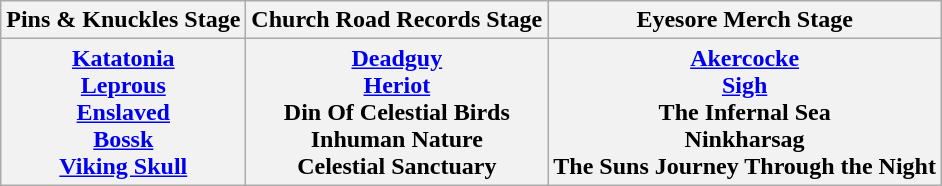<table class="wikitable">
<tr>
<th>Pins & Knuckles Stage</th>
<th>Church Road Records Stage</th>
<th>Eyesore Merch Stage</th>
</tr>
<tr>
<th><a href='#'>Katatonia</a><br><strong><a href='#'>Leprous</a></strong><br><a href='#'><strong>Enslaved</strong></a><br><a href='#'><strong>Bossk</strong></a><br><strong><a href='#'>Viking Skull</a></strong></th>
<th><strong><a href='#'>Deadguy</a></strong><br><strong><a href='#'>Heriot</a></strong><br><strong>Din Of Celestial Birds</strong><br><strong>Inhuman Nature</strong><br><strong>Celestial Sanctuary</strong></th>
<th><a href='#'>Akercocke</a><br><a href='#'>Sigh</a><br>The Infernal Sea<br>Ninkharsag<br>The Suns Journey Through the Night</th>
</tr>
</table>
